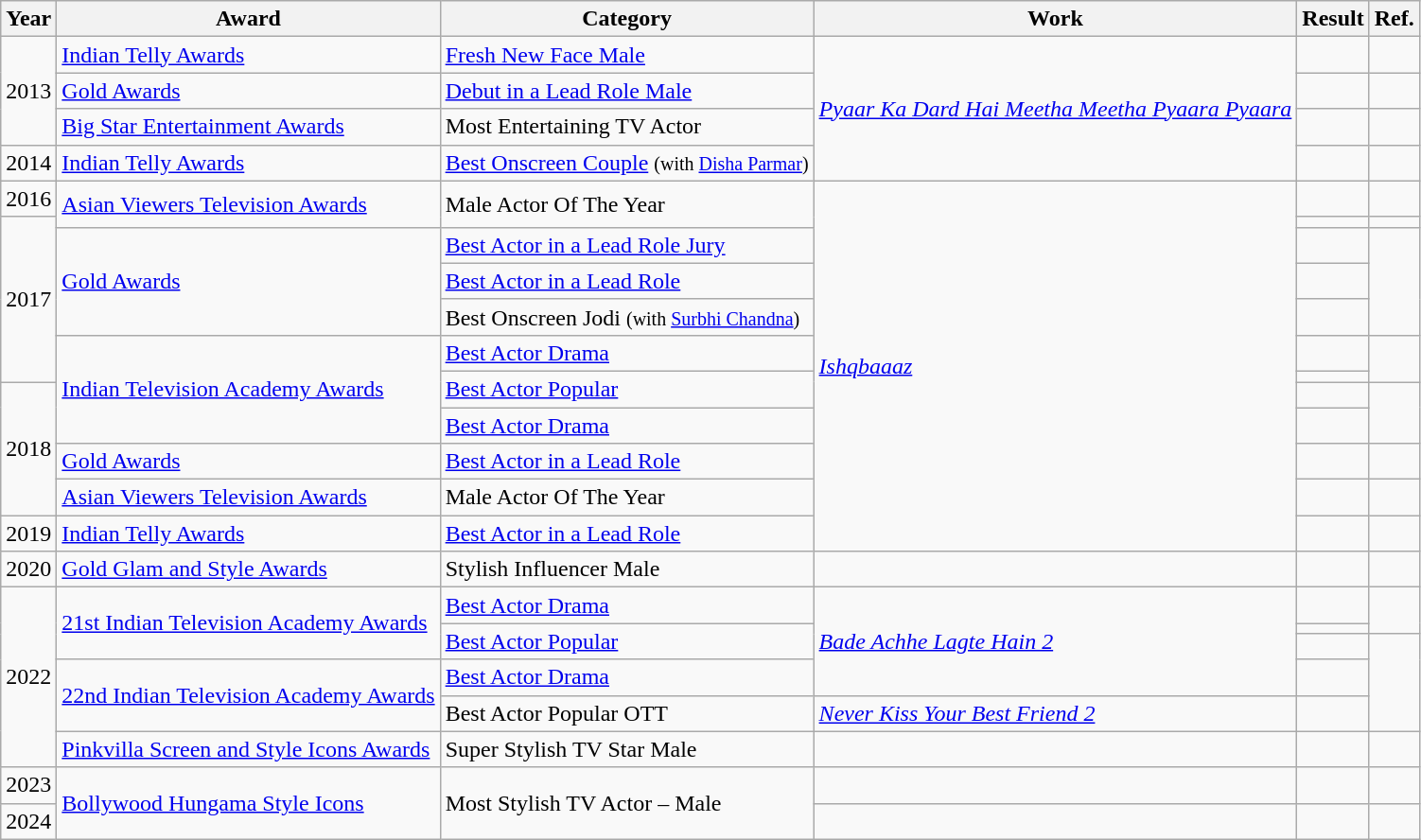<table class="wikitable">
<tr>
<th>Year</th>
<th>Award</th>
<th>Category</th>
<th>Work</th>
<th>Result</th>
<th>Ref.</th>
</tr>
<tr>
<td rowspan="3">2013</td>
<td><a href='#'>Indian Telly Awards</a></td>
<td><a href='#'>Fresh New Face Male</a></td>
<td rowspan="4"><em><a href='#'>Pyaar Ka Dard Hai Meetha Meetha Pyaara Pyaara</a></em></td>
<td></td>
<td></td>
</tr>
<tr>
<td><a href='#'>Gold Awards</a></td>
<td><a href='#'>Debut in a Lead Role Male</a></td>
<td></td>
<td></td>
</tr>
<tr>
<td><a href='#'>Big Star Entertainment Awards</a></td>
<td>Most Entertaining TV Actor</td>
<td></td>
<td></td>
</tr>
<tr>
<td>2014</td>
<td><a href='#'>Indian Telly Awards</a></td>
<td><a href='#'>Best Onscreen Couple</a> <small>(with <a href='#'>Disha Parmar</a>)</small></td>
<td></td>
<td></td>
</tr>
<tr>
<td>2016</td>
<td rowspan="2"><a href='#'>Asian Viewers Television Awards</a></td>
<td rowspan="2">Male Actor Of The Year</td>
<td rowspan="12"><em><a href='#'>Ishqbaaaz</a></em></td>
<td></td>
<td></td>
</tr>
<tr>
<td rowspan="6">2017</td>
<td></td>
<td></td>
</tr>
<tr>
<td rowspan="3"><a href='#'>Gold Awards</a></td>
<td><a href='#'>Best Actor in a Lead Role Jury</a></td>
<td></td>
<td rowspan="3"></td>
</tr>
<tr>
<td><a href='#'>Best Actor in a Lead Role</a></td>
<td></td>
</tr>
<tr>
<td>Best Onscreen Jodi <small>(with <a href='#'>Surbhi Chandna</a>)</small></td>
<td></td>
</tr>
<tr>
<td rowspan="4"><a href='#'>Indian Television Academy Awards</a></td>
<td><a href='#'>Best Actor Drama</a></td>
<td></td>
<td rowspan="2"></td>
</tr>
<tr>
<td rowspan="2"><a href='#'>Best Actor Popular</a></td>
<td></td>
</tr>
<tr>
<td rowspan="4">2018</td>
<td></td>
<td rowspan="2"></td>
</tr>
<tr>
<td><a href='#'>Best Actor Drama</a></td>
<td></td>
</tr>
<tr>
<td><a href='#'>Gold Awards</a></td>
<td><a href='#'>Best Actor in a Lead Role</a></td>
<td></td>
<td></td>
</tr>
<tr>
<td><a href='#'>Asian Viewers Television Awards</a></td>
<td>Male Actor Of The Year</td>
<td></td>
<td></td>
</tr>
<tr>
<td>2019</td>
<td><a href='#'>Indian Telly Awards</a></td>
<td><a href='#'>Best Actor in a Lead Role</a></td>
<td></td>
<td></td>
</tr>
<tr>
<td>2020</td>
<td><a href='#'>Gold Glam and Style Awards</a></td>
<td>Stylish Influencer Male</td>
<td></td>
<td></td>
<td></td>
</tr>
<tr>
<td rowspan="6">2022</td>
<td rowspan="3"><a href='#'>21st Indian Television Academy Awards</a></td>
<td><a href='#'>Best Actor Drama</a></td>
<td rowspan="4"><em><a href='#'>Bade Achhe Lagte Hain 2</a></em></td>
<td></td>
<td rowspan="2"></td>
</tr>
<tr>
<td rowspan="2"><a href='#'>Best Actor Popular</a></td>
<td></td>
</tr>
<tr>
<td></td>
<td rowspan="3"></td>
</tr>
<tr>
<td rowspan=2><a href='#'>22nd Indian Television Academy Awards</a></td>
<td><a href='#'>Best Actor Drama</a></td>
<td></td>
</tr>
<tr>
<td>Best Actor Popular OTT</td>
<td><em><a href='#'>Never Kiss Your Best Friend 2</a></em></td>
<td></td>
</tr>
<tr>
<td><a href='#'>Pinkvilla Screen and Style Icons Awards</a></td>
<td>Super Stylish TV Star Male</td>
<td></td>
<td></td>
<td></td>
</tr>
<tr>
<td>2023</td>
<td rowspan="2"><a href='#'>Bollywood Hungama Style Icons</a></td>
<td rowspan="2">Most Stylish TV Actor – Male</td>
<td></td>
<td></td>
<td></td>
</tr>
<tr>
<td>2024</td>
<td></td>
<td></td>
<td></td>
</tr>
</table>
